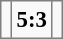<table bgcolor="#f9f9f9" cellpadding="3" cellspacing="0" border="1" style="font-size: 95%; border: gray solid 1px; border-collapse: collapse; background: #f9f9f9;">
<tr>
<td><strong></strong></td>
<td align="center"><strong>5:3</strong></td>
<td></td>
</tr>
</table>
